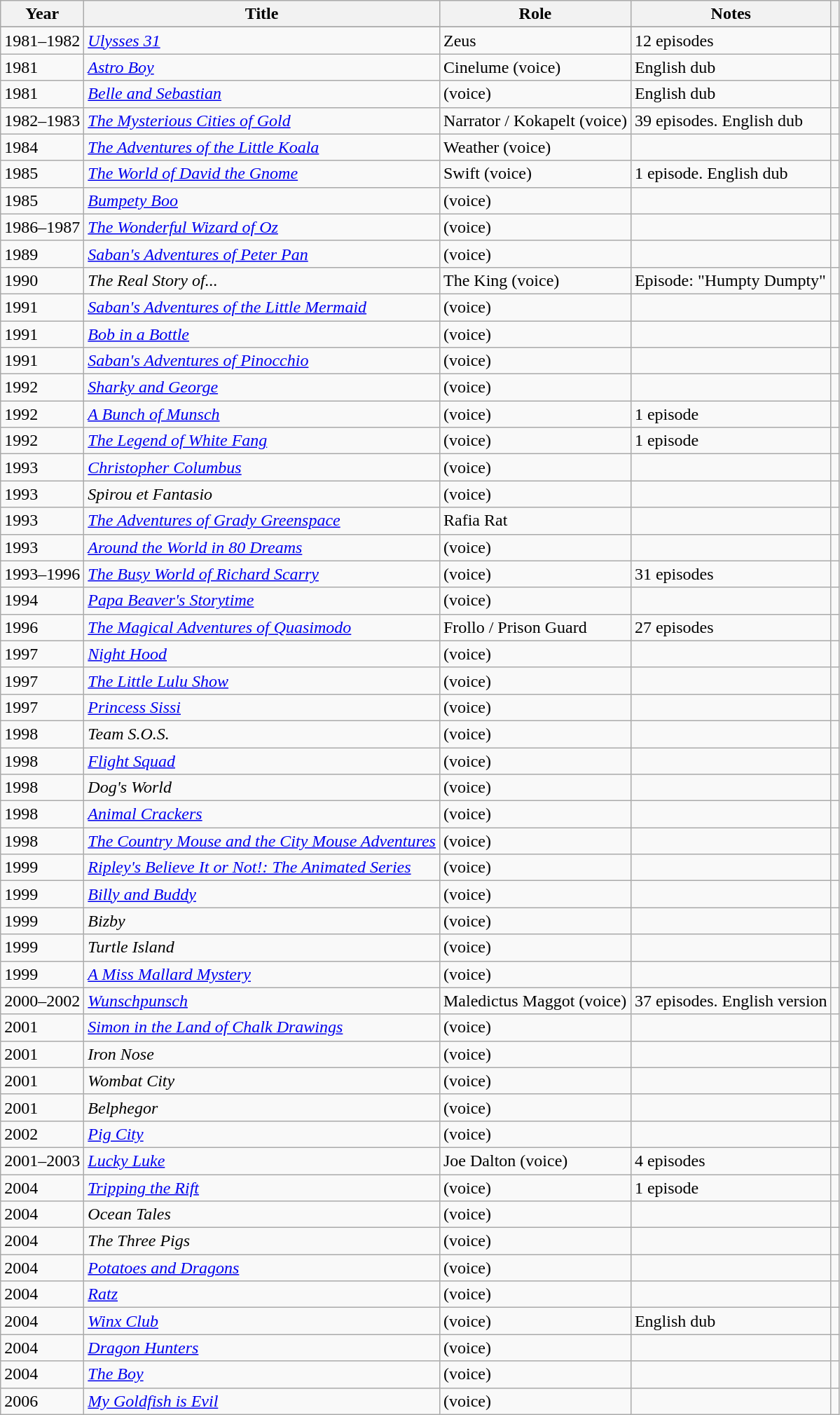<table class="wikitable sortable">
<tr>
<th>Year</th>
<th>Title</th>
<th>Role</th>
<th>Notes</th>
<th scope="col" class="unsortable"></th>
</tr>
<tr>
</tr>
<tr>
<td>1981–1982</td>
<td><em><a href='#'>Ulysses 31</a></em></td>
<td>Zeus</td>
<td>12 episodes</td>
<td></td>
</tr>
<tr>
<td>1981</td>
<td><em><a href='#'>Astro Boy</a></em></td>
<td>Cinelume (voice)</td>
<td>English dub</td>
<td></td>
</tr>
<tr>
<td>1981</td>
<td><em><a href='#'>Belle and Sebastian</a></em></td>
<td>(voice)</td>
<td>English dub</td>
<td></td>
</tr>
<tr>
<td>1982–1983</td>
<td><em><a href='#'>The Mysterious Cities of Gold</a></em></td>
<td>Narrator / Kokapelt (voice)</td>
<td>39 episodes. English dub</td>
<td></td>
</tr>
<tr>
<td>1984</td>
<td><em><a href='#'>The Adventures of the Little Koala</a></em></td>
<td>Weather (voice)</td>
<td></td>
<td></td>
</tr>
<tr>
<td>1985</td>
<td><em><a href='#'>The World of David the Gnome</a></em></td>
<td>Swift (voice)</td>
<td>1 episode. English dub</td>
<td></td>
</tr>
<tr>
<td>1985</td>
<td><em><a href='#'>Bumpety Boo</a></em></td>
<td>(voice)</td>
<td></td>
<td></td>
</tr>
<tr>
<td>1986–1987</td>
<td><em><a href='#'>The Wonderful Wizard of Oz</a></em></td>
<td>(voice)</td>
<td></td>
<td></td>
</tr>
<tr>
<td>1989</td>
<td><em><a href='#'>Saban's Adventures of Peter Pan</a></em></td>
<td>(voice)</td>
<td></td>
<td></td>
</tr>
<tr>
<td>1990</td>
<td><em>The Real Story of...</em></td>
<td>The King (voice)</td>
<td>Episode: "Humpty Dumpty"</td>
<td></td>
</tr>
<tr>
<td>1991</td>
<td><em><a href='#'>Saban's Adventures of the Little Mermaid</a></em></td>
<td>(voice)</td>
<td></td>
<td></td>
</tr>
<tr>
<td>1991</td>
<td><em><a href='#'>Bob in a Bottle</a></em></td>
<td>(voice)</td>
<td></td>
<td></td>
</tr>
<tr>
<td>1991</td>
<td><em><a href='#'>Saban's Adventures of Pinocchio</a></em></td>
<td>(voice)</td>
<td></td>
<td></td>
</tr>
<tr>
<td>1992</td>
<td><em><a href='#'>Sharky and George</a></em></td>
<td>(voice)</td>
<td></td>
<td></td>
</tr>
<tr>
<td>1992</td>
<td><em><a href='#'>A Bunch of Munsch</a></em></td>
<td>(voice)</td>
<td>1 episode</td>
<td></td>
</tr>
<tr>
<td>1992</td>
<td><em><a href='#'>The Legend of White Fang</a></em></td>
<td>(voice)</td>
<td>1 episode</td>
<td></td>
</tr>
<tr>
<td>1993</td>
<td><em><a href='#'>Christopher Columbus</a></em></td>
<td>(voice)</td>
<td></td>
<td></td>
</tr>
<tr>
<td>1993</td>
<td><em>Spirou et Fantasio</em></td>
<td>(voice)</td>
<td></td>
<td></td>
</tr>
<tr>
<td>1993</td>
<td><em><a href='#'>The Adventures of Grady Greenspace</a></em></td>
<td>Rafia Rat</td>
<td></td>
<td></td>
</tr>
<tr>
<td>1993</td>
<td><em><a href='#'>Around the World in 80 Dreams</a></em></td>
<td>(voice)</td>
<td></td>
<td></td>
</tr>
<tr>
<td>1993–1996</td>
<td><em><a href='#'>The Busy World of Richard Scarry</a></em></td>
<td>(voice)</td>
<td>31 episodes</td>
<td></td>
</tr>
<tr>
<td>1994</td>
<td><em><a href='#'>Papa Beaver's Storytime</a></em></td>
<td>(voice)</td>
<td></td>
<td></td>
</tr>
<tr>
<td>1996</td>
<td><em><a href='#'>The Magical Adventures of Quasimodo</a></em></td>
<td>Frollo / Prison Guard</td>
<td>27 episodes</td>
<td></td>
</tr>
<tr>
<td>1997</td>
<td><em><a href='#'>Night Hood</a></em></td>
<td>(voice)</td>
<td></td>
<td></td>
</tr>
<tr>
<td>1997</td>
<td><em><a href='#'>The Little Lulu Show</a></em></td>
<td>(voice)</td>
<td></td>
<td></td>
</tr>
<tr>
<td>1997</td>
<td><em><a href='#'>Princess Sissi</a></em></td>
<td>(voice)</td>
<td></td>
<td></td>
</tr>
<tr>
<td>1998</td>
<td><em>Team S.O.S.</em></td>
<td>(voice)</td>
<td></td>
<td></td>
</tr>
<tr>
<td>1998</td>
<td><em><a href='#'>Flight Squad</a></em></td>
<td>(voice)</td>
<td></td>
<td></td>
</tr>
<tr>
<td>1998</td>
<td><em>Dog's World</em></td>
<td>(voice)</td>
<td></td>
<td></td>
</tr>
<tr>
<td>1998</td>
<td><em><a href='#'>Animal Crackers</a></em></td>
<td>(voice)</td>
<td></td>
<td></td>
</tr>
<tr>
<td>1998</td>
<td><em><a href='#'>The Country Mouse and the City Mouse Adventures</a></em></td>
<td>(voice)</td>
<td></td>
<td></td>
</tr>
<tr>
<td>1999</td>
<td><em><a href='#'>Ripley's Believe It or Not!: The Animated Series</a></em></td>
<td>(voice)</td>
<td></td>
<td></td>
</tr>
<tr>
<td>1999</td>
<td><em><a href='#'>Billy and Buddy</a></em></td>
<td>(voice)</td>
<td></td>
<td></td>
</tr>
<tr>
<td>1999</td>
<td><em>Bizby</em></td>
<td>(voice)</td>
<td></td>
<td></td>
</tr>
<tr>
<td>1999</td>
<td><em>Turtle Island</em></td>
<td>(voice)</td>
<td></td>
<td></td>
</tr>
<tr>
<td>1999</td>
<td><em><a href='#'>A Miss Mallard Mystery</a></em></td>
<td>(voice)</td>
<td></td>
<td></td>
</tr>
<tr>
<td>2000–2002</td>
<td><em><a href='#'>Wunschpunsch</a></em></td>
<td>Maledictus Maggot (voice)</td>
<td>37 episodes. English version</td>
<td></td>
</tr>
<tr>
<td>2001</td>
<td><em><a href='#'>Simon in the Land of Chalk Drawings</a></em></td>
<td>(voice)</td>
<td></td>
<td></td>
</tr>
<tr>
<td>2001</td>
<td><em>Iron Nose</em></td>
<td>(voice)</td>
<td></td>
<td></td>
</tr>
<tr>
<td>2001</td>
<td><em>Wombat City</em></td>
<td>(voice)</td>
<td></td>
<td></td>
</tr>
<tr>
<td>2001</td>
<td><em>Belphegor</em></td>
<td>(voice)</td>
<td></td>
<td></td>
</tr>
<tr>
<td>2002</td>
<td><em><a href='#'>Pig City</a></em></td>
<td>(voice)</td>
<td></td>
<td></td>
</tr>
<tr>
<td>2001–2003</td>
<td><em><a href='#'>Lucky Luke</a></em></td>
<td>Joe Dalton (voice)</td>
<td>4 episodes</td>
<td></td>
</tr>
<tr>
<td>2004</td>
<td><em><a href='#'>Tripping the Rift</a></em></td>
<td>(voice)</td>
<td>1 episode</td>
<td></td>
</tr>
<tr>
<td>2004</td>
<td><em>Ocean Tales</em></td>
<td>(voice)</td>
<td></td>
<td></td>
</tr>
<tr>
<td>2004</td>
<td><em>The Three Pigs</em></td>
<td>(voice)</td>
<td></td>
<td></td>
</tr>
<tr>
<td>2004</td>
<td><em><a href='#'>Potatoes and Dragons</a></em></td>
<td>(voice)</td>
<td></td>
<td></td>
</tr>
<tr>
<td>2004</td>
<td><em><a href='#'>Ratz</a></em></td>
<td>(voice)</td>
<td></td>
<td></td>
</tr>
<tr>
<td>2004</td>
<td><em><a href='#'>Winx Club</a></em></td>
<td>(voice)</td>
<td>English dub</td>
<td></td>
</tr>
<tr>
<td>2004</td>
<td><em><a href='#'>Dragon Hunters</a></em></td>
<td>(voice)</td>
<td></td>
<td></td>
</tr>
<tr>
<td>2004</td>
<td><em><a href='#'>The Boy</a></em></td>
<td>(voice)</td>
<td></td>
<td></td>
</tr>
<tr>
<td>2006</td>
<td><em><a href='#'>My Goldfish is Evil</a></em></td>
<td>(voice)</td>
<td></td>
<td></td>
</tr>
</table>
